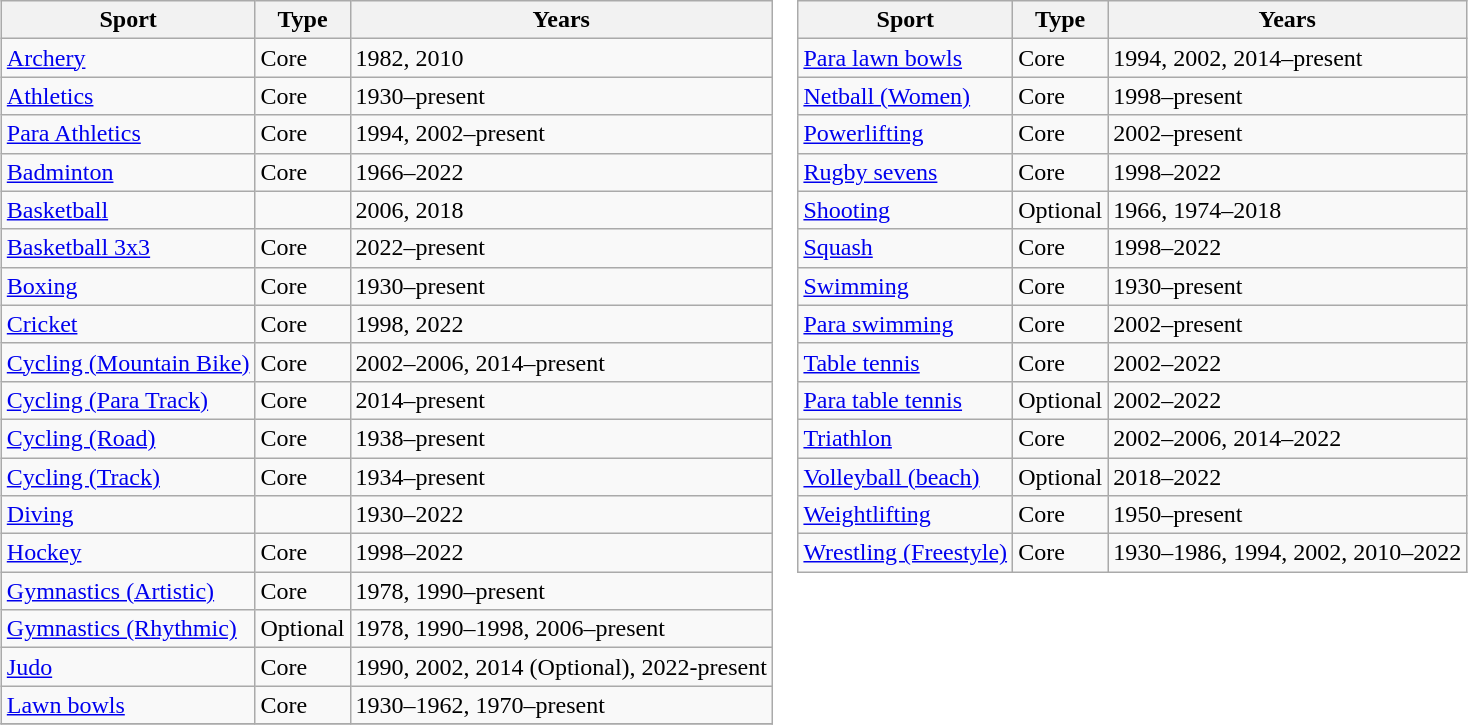<table cellspacing="0" cellpadding="0" style="margin:1em auto;">
<tr>
<td valign="top"><br><table class="wikitable sortable">
<tr>
<th>Sport</th>
<th>Type</th>
<th>Years</th>
</tr>
<tr>
<td><a href='#'>Archery</a></td>
<td>Core</td>
<td>1982, 2010</td>
</tr>
<tr>
<td><a href='#'>Athletics</a></td>
<td>Core</td>
<td>1930–present</td>
</tr>
<tr>
<td><a href='#'>Para Athletics</a></td>
<td>Core</td>
<td>1994, 2002–present</td>
</tr>
<tr>
<td><a href='#'>Badminton</a></td>
<td>Core</td>
<td>1966–2022</td>
</tr>
<tr>
<td><a href='#'>Basketball</a></td>
<td></td>
<td>2006, 2018</td>
</tr>
<tr>
<td><a href='#'>Basketball 3x3</a></td>
<td>Core</td>
<td>2022–present</td>
</tr>
<tr>
<td><a href='#'>Boxing</a></td>
<td>Core</td>
<td>1930–present</td>
</tr>
<tr>
<td><a href='#'>Cricket</a></td>
<td>Core</td>
<td>1998, 2022</td>
</tr>
<tr>
<td><a href='#'>Cycling (Mountain Bike)</a></td>
<td>Core</td>
<td>2002–2006, 2014–present</td>
</tr>
<tr>
<td><a href='#'>Cycling (Para Track)</a></td>
<td>Core</td>
<td>2014–present</td>
</tr>
<tr>
<td><a href='#'>Cycling (Road)</a></td>
<td>Core</td>
<td>1938–present</td>
</tr>
<tr>
<td><a href='#'>Cycling (Track)</a></td>
<td>Core</td>
<td>1934–present</td>
</tr>
<tr>
<td><a href='#'>Diving</a></td>
<td></td>
<td>1930–2022</td>
</tr>
<tr>
<td><a href='#'>Hockey</a></td>
<td>Core</td>
<td>1998–2022</td>
</tr>
<tr>
<td><a href='#'>Gymnastics (Artistic)</a></td>
<td>Core</td>
<td>1978, 1990–present</td>
</tr>
<tr>
<td><a href='#'>Gymnastics (Rhythmic)</a></td>
<td>Optional</td>
<td>1978, 1990–1998, 2006–present</td>
</tr>
<tr>
<td><a href='#'>Judo</a></td>
<td>Core</td>
<td>1990, 2002, 2014 (Optional), 2022-present</td>
</tr>
<tr>
<td><a href='#'>Lawn bowls</a></td>
<td>Core</td>
<td>1930–1962, 1970–present</td>
</tr>
<tr>
</tr>
</table>
</td>
<td valign="top"><br><table class="wikitable sortable">
<tr>
<th>Sport</th>
<th>Type</th>
<th>Years</th>
</tr>
<tr>
<td><a href='#'>Para lawn bowls</a></td>
<td>Core</td>
<td>1994, 2002, 2014–present</td>
</tr>
<tr>
<td><a href='#'>Netball (Women)</a></td>
<td>Core</td>
<td>1998–present</td>
</tr>
<tr>
<td><a href='#'>Powerlifting</a></td>
<td>Core</td>
<td>2002–present</td>
</tr>
<tr>
<td><a href='#'>Rugby sevens</a></td>
<td>Core</td>
<td>1998–2022</td>
</tr>
<tr>
<td><a href='#'>Shooting</a></td>
<td>Optional</td>
<td>1966, 1974–2018</td>
</tr>
<tr>
<td><a href='#'>Squash</a></td>
<td>Core</td>
<td>1998–2022</td>
</tr>
<tr>
<td><a href='#'>Swimming</a></td>
<td>Core</td>
<td>1930–present</td>
</tr>
<tr>
<td><a href='#'>Para swimming</a></td>
<td>Core</td>
<td>2002–present</td>
</tr>
<tr>
<td><a href='#'>Table tennis</a></td>
<td>Core</td>
<td>2002–2022</td>
</tr>
<tr>
<td><a href='#'>Para table tennis</a></td>
<td>Optional</td>
<td>2002–2022</td>
</tr>
<tr>
<td><a href='#'>Triathlon</a></td>
<td>Core</td>
<td>2002–2006, 2014–2022</td>
</tr>
<tr>
<td><a href='#'>Volleyball (beach)</a></td>
<td>Optional</td>
<td>2018–2022</td>
</tr>
<tr>
<td><a href='#'>Weightlifting</a></td>
<td>Core</td>
<td>1950–present</td>
</tr>
<tr>
<td><a href='#'>Wrestling (Freestyle)</a></td>
<td>Core</td>
<td>1930–1986, 1994, 2002, 2010–2022</td>
</tr>
</table>
</td>
</tr>
</table>
